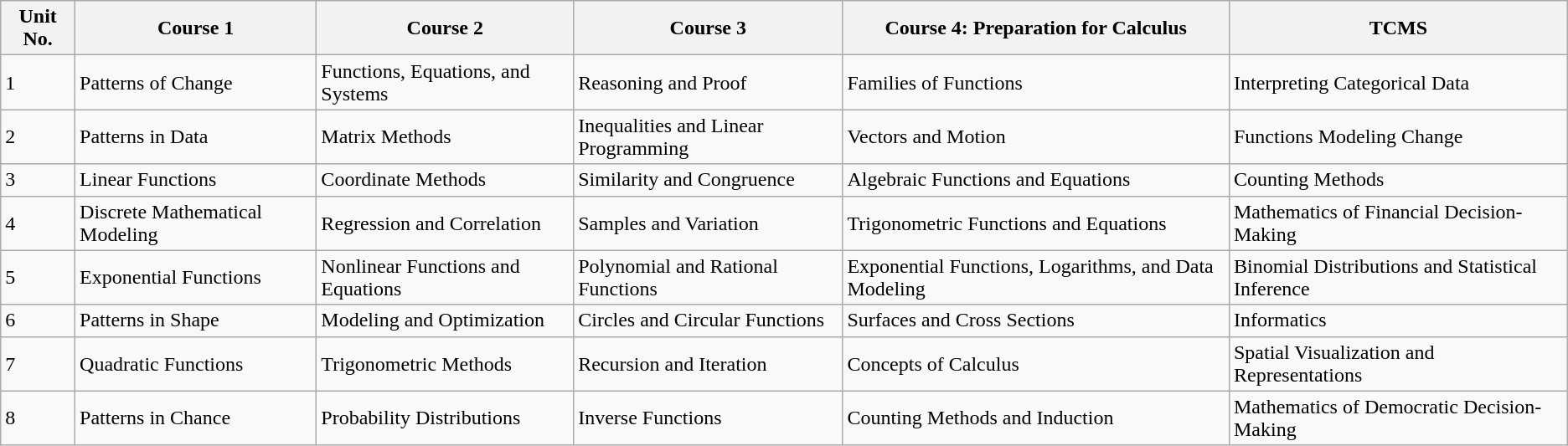<table class="wikitable">
<tr>
<th>Unit No.</th>
<th>Course 1</th>
<th>Course 2</th>
<th>Course 3</th>
<th>Course 4: Preparation for Calculus</th>
<th>TCMS</th>
</tr>
<tr>
<td>1</td>
<td>Patterns of Change</td>
<td>Functions, Equations, and Systems</td>
<td>Reasoning and Proof</td>
<td>Families of Functions</td>
<td>Interpreting Categorical Data</td>
</tr>
<tr>
<td>2</td>
<td>Patterns in Data</td>
<td>Matrix Methods</td>
<td>Inequalities and Linear Programming</td>
<td>Vectors and Motion</td>
<td>Functions Modeling Change</td>
</tr>
<tr>
<td>3</td>
<td>Linear Functions</td>
<td>Coordinate Methods</td>
<td>Similarity and Congruence</td>
<td>Algebraic Functions and Equations</td>
<td>Counting Methods</td>
</tr>
<tr>
<td>4</td>
<td>Discrete Mathematical Modeling</td>
<td>Regression and Correlation</td>
<td>Samples and Variation</td>
<td>Trigonometric Functions and Equations</td>
<td>Mathematics of Financial Decision-Making</td>
</tr>
<tr>
<td>5</td>
<td>Exponential Functions</td>
<td>Nonlinear Functions and Equations</td>
<td>Polynomial and Rational Functions</td>
<td>Exponential Functions, Logarithms, and Data Modeling</td>
<td>Binomial Distributions and Statistical Inference</td>
</tr>
<tr>
<td>6</td>
<td>Patterns in Shape</td>
<td>Modeling and Optimization</td>
<td>Circles and Circular Functions</td>
<td>Surfaces and Cross Sections</td>
<td>Informatics</td>
</tr>
<tr>
<td>7</td>
<td>Quadratic Functions</td>
<td>Trigonometric Methods</td>
<td>Recursion and Iteration</td>
<td>Concepts of Calculus</td>
<td>Spatial Visualization and Representations</td>
</tr>
<tr>
<td>8</td>
<td>Patterns in Chance</td>
<td>Probability Distributions</td>
<td>Inverse Functions</td>
<td>Counting Methods and Induction</td>
<td>Mathematics of Democratic Decision-Making</td>
</tr>
</table>
